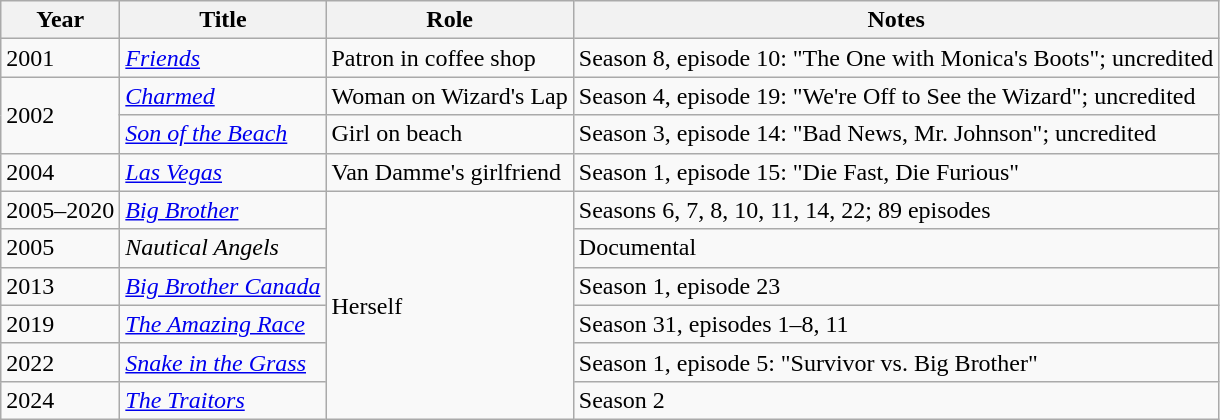<table class="wikitable sortable">
<tr>
<th>Year</th>
<th>Title</th>
<th>Role</th>
<th>Notes</th>
</tr>
<tr>
<td>2001</td>
<td><em><a href='#'>Friends</a></em></td>
<td>Patron in coffee shop</td>
<td>Season 8, episode 10: "The One with Monica's Boots"; uncredited</td>
</tr>
<tr>
<td rowspan="2">2002</td>
<td><em><a href='#'>Charmed</a></em></td>
<td>Woman on Wizard's Lap</td>
<td>Season 4, episode 19: "We're Off to See the Wizard"; uncredited</td>
</tr>
<tr>
<td><em><a href='#'>Son of the Beach</a></em></td>
<td>Girl on beach</td>
<td>Season 3, episode 14: "Bad News, Mr. Johnson"; uncredited</td>
</tr>
<tr>
<td>2004</td>
<td><em><a href='#'>Las Vegas</a></em></td>
<td>Van Damme's girlfriend</td>
<td>Season 1, episode 15: "Die Fast, Die Furious"</td>
</tr>
<tr>
<td>2005–2020</td>
<td><em><a href='#'>Big Brother</a></em></td>
<td rowspan="6">Herself</td>
<td>Seasons 6, 7, 8, 10, 11, 14, 22; 89 episodes</td>
</tr>
<tr>
<td>2005</td>
<td><em>Nautical Angels</em></td>
<td>Documental</td>
</tr>
<tr>
<td>2013</td>
<td><em><a href='#'>Big Brother Canada</a></em></td>
<td>Season 1, episode 23</td>
</tr>
<tr>
<td>2019</td>
<td><em><a href='#'>The Amazing Race</a></em></td>
<td>Season 31, episodes 1–8, 11</td>
</tr>
<tr>
<td>2022</td>
<td><em><a href='#'>Snake in the Grass</a></em></td>
<td>Season 1, episode 5: "Survivor vs. Big Brother"</td>
</tr>
<tr>
<td>2024</td>
<td><em><a href='#'>The Traitors</a></em></td>
<td>Season 2</td>
</tr>
</table>
